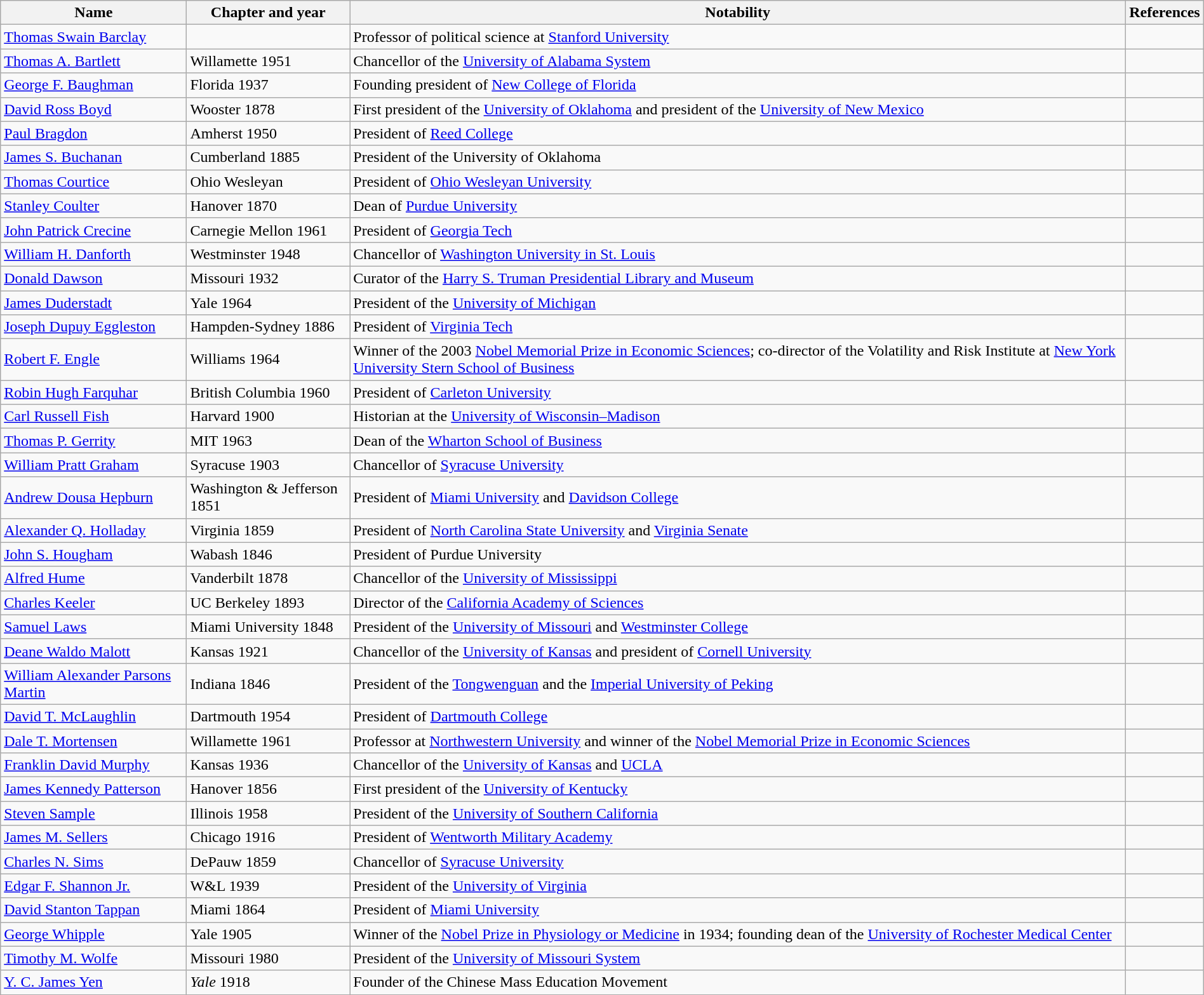<table class="wikitable sortable" style="width:100%;">
<tr>
<th>Name</th>
<th>Chapter and year</th>
<th>Notability</th>
<th>References</th>
</tr>
<tr>
<td><a href='#'>Thomas Swain Barclay</a></td>
<td></td>
<td>Professor of political science at <a href='#'>Stanford University</a></td>
<td></td>
</tr>
<tr>
<td><a href='#'>Thomas A. Bartlett</a></td>
<td>Willamette 1951</td>
<td>Chancellor of the <a href='#'>University of Alabama System</a></td>
<td></td>
</tr>
<tr>
<td><a href='#'>George F. Baughman</a></td>
<td>Florida 1937</td>
<td>Founding president of <a href='#'>New College of Florida</a></td>
<td></td>
</tr>
<tr>
<td><a href='#'>David Ross Boyd</a></td>
<td>Wooster 1878</td>
<td>First president of the <a href='#'>University of Oklahoma</a> and president of the <a href='#'>University of New Mexico</a></td>
<td></td>
</tr>
<tr>
<td><a href='#'>Paul Bragdon</a></td>
<td>Amherst 1950</td>
<td>President of <a href='#'>Reed College</a></td>
<td></td>
</tr>
<tr>
<td><a href='#'>James S. Buchanan</a></td>
<td>Cumberland 1885</td>
<td>President of the University of Oklahoma</td>
<td></td>
</tr>
<tr>
<td><a href='#'>Thomas Courtice</a></td>
<td>Ohio Wesleyan</td>
<td>President of <a href='#'>Ohio Wesleyan University</a></td>
<td></td>
</tr>
<tr>
<td><a href='#'>Stanley Coulter</a></td>
<td>Hanover 1870</td>
<td>Dean of <a href='#'>Purdue University</a></td>
<td></td>
</tr>
<tr>
<td><a href='#'>John Patrick Crecine</a></td>
<td>Carnegie Mellon 1961</td>
<td>President of <a href='#'>Georgia Tech</a></td>
<td></td>
</tr>
<tr>
<td><a href='#'>William H. Danforth</a></td>
<td>Westminster 1948</td>
<td>Chancellor of <a href='#'>Washington University in St. Louis</a></td>
<td></td>
</tr>
<tr>
<td><a href='#'>Donald Dawson</a></td>
<td>Missouri 1932</td>
<td>Curator of the <a href='#'>Harry S. Truman Presidential Library and Museum</a></td>
<td></td>
</tr>
<tr>
<td><a href='#'>James Duderstadt</a></td>
<td>Yale 1964</td>
<td>President of the <a href='#'>University of Michigan</a></td>
<td></td>
</tr>
<tr>
<td><a href='#'>Joseph Dupuy Eggleston</a></td>
<td>Hampden-Sydney 1886</td>
<td>President of <a href='#'>Virginia Tech</a></td>
<td></td>
</tr>
<tr>
<td><a href='#'>Robert F. Engle</a></td>
<td>Williams 1964</td>
<td>Winner of the 2003 <a href='#'>Nobel Memorial Prize in Economic Sciences</a>; co-director of the Volatility and Risk Institute at <a href='#'>New York University Stern School of Business</a></td>
<td></td>
</tr>
<tr>
<td><a href='#'>Robin Hugh Farquhar</a></td>
<td>British Columbia 1960</td>
<td>President of <a href='#'>Carleton University</a></td>
<td></td>
</tr>
<tr>
<td><a href='#'>Carl Russell Fish</a></td>
<td>Harvard 1900</td>
<td>Historian at the <a href='#'>University of Wisconsin–Madison</a></td>
<td></td>
</tr>
<tr>
<td><a href='#'>Thomas P. Gerrity</a></td>
<td>MIT 1963</td>
<td>Dean of the <a href='#'>Wharton School of Business</a></td>
<td></td>
</tr>
<tr>
<td><a href='#'>William Pratt Graham</a></td>
<td>Syracuse 1903</td>
<td>Chancellor of <a href='#'>Syracuse University</a></td>
<td></td>
</tr>
<tr>
<td><a href='#'>Andrew Dousa Hepburn</a></td>
<td>Washington & Jefferson 1851</td>
<td>President of <a href='#'>Miami University</a> and <a href='#'>Davidson College</a></td>
<td></td>
</tr>
<tr>
<td><a href='#'>Alexander Q. Holladay</a></td>
<td>Virginia 1859</td>
<td>President of <a href='#'>North Carolina State University</a> and <a href='#'>Virginia Senate</a></td>
<td></td>
</tr>
<tr>
<td><a href='#'>John S. Hougham</a></td>
<td>Wabash 1846</td>
<td>President of Purdue University</td>
<td></td>
</tr>
<tr>
<td><a href='#'>Alfred Hume</a></td>
<td>Vanderbilt 1878</td>
<td>Chancellor of the <a href='#'>University of Mississippi</a></td>
<td></td>
</tr>
<tr>
<td><a href='#'>Charles Keeler</a></td>
<td>UC Berkeley 1893</td>
<td>Director of the <a href='#'>California Academy of Sciences</a></td>
<td></td>
</tr>
<tr>
<td><a href='#'>Samuel Laws</a></td>
<td>Miami University 1848</td>
<td>President of the <a href='#'>University of Missouri</a> and <a href='#'>Westminster College</a></td>
<td></td>
</tr>
<tr>
<td><a href='#'>Deane Waldo Malott</a></td>
<td>Kansas 1921</td>
<td>Chancellor of the <a href='#'>University of Kansas</a> and president of <a href='#'>Cornell University</a></td>
<td></td>
</tr>
<tr>
<td><a href='#'>William Alexander Parsons Martin</a></td>
<td>Indiana 1846</td>
<td>President of the <a href='#'>Tongwenguan</a> and the <a href='#'>Imperial University of Peking</a></td>
<td></td>
</tr>
<tr>
<td><a href='#'>David T. McLaughlin</a></td>
<td>Dartmouth 1954</td>
<td>President of <a href='#'>Dartmouth College</a></td>
<td></td>
</tr>
<tr>
<td><a href='#'>Dale T. Mortensen</a></td>
<td>Willamette 1961</td>
<td>Professor at <a href='#'>Northwestern University</a> and winner of the <a href='#'>Nobel Memorial Prize in Economic Sciences</a></td>
<td></td>
</tr>
<tr>
<td><a href='#'>Franklin David Murphy</a></td>
<td>Kansas 1936</td>
<td>Chancellor of the <a href='#'>University of Kansas</a> and <a href='#'>UCLA</a></td>
<td></td>
</tr>
<tr>
<td><a href='#'>James Kennedy Patterson</a></td>
<td>Hanover 1856</td>
<td>First president of the <a href='#'>University of Kentucky</a></td>
<td></td>
</tr>
<tr>
<td><a href='#'>Steven Sample</a></td>
<td>Illinois 1958</td>
<td>President of the <a href='#'>University of Southern California</a></td>
<td></td>
</tr>
<tr>
<td><a href='#'>James M. Sellers</a></td>
<td>Chicago 1916</td>
<td>President of <a href='#'>Wentworth Military Academy</a></td>
<td></td>
</tr>
<tr>
<td><a href='#'>Charles N. Sims</a></td>
<td>DePauw 1859</td>
<td>Chancellor of <a href='#'>Syracuse University</a></td>
<td></td>
</tr>
<tr>
<td><a href='#'>Edgar F. Shannon Jr.</a></td>
<td>W&L 1939</td>
<td>President of the <a href='#'>University of Virginia</a></td>
<td></td>
</tr>
<tr>
<td><a href='#'>David Stanton Tappan</a></td>
<td>Miami 1864</td>
<td>President of <a href='#'>Miami University</a></td>
<td></td>
</tr>
<tr>
<td><a href='#'>George Whipple</a></td>
<td>Yale 1905</td>
<td>Winner of the <a href='#'>Nobel Prize in Physiology or Medicine</a> in 1934; founding dean of the <a href='#'>University of Rochester Medical Center</a></td>
<td></td>
</tr>
<tr>
<td><a href='#'>Timothy M. Wolfe</a></td>
<td>Missouri 1980</td>
<td>President of the <a href='#'>University of Missouri System</a></td>
<td></td>
</tr>
<tr>
<td><a href='#'>Y. C. James Yen</a></td>
<td><em>Yale</em> 1918</td>
<td>Founder of the Chinese Mass Education Movement</td>
<td></td>
</tr>
</table>
